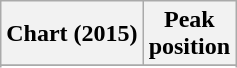<table class="wikitable sortable">
<tr>
<th align="left">Chart (2015)</th>
<th align="center">Peak<br>position</th>
</tr>
<tr>
</tr>
<tr>
</tr>
<tr>
</tr>
<tr>
</tr>
<tr>
</tr>
</table>
